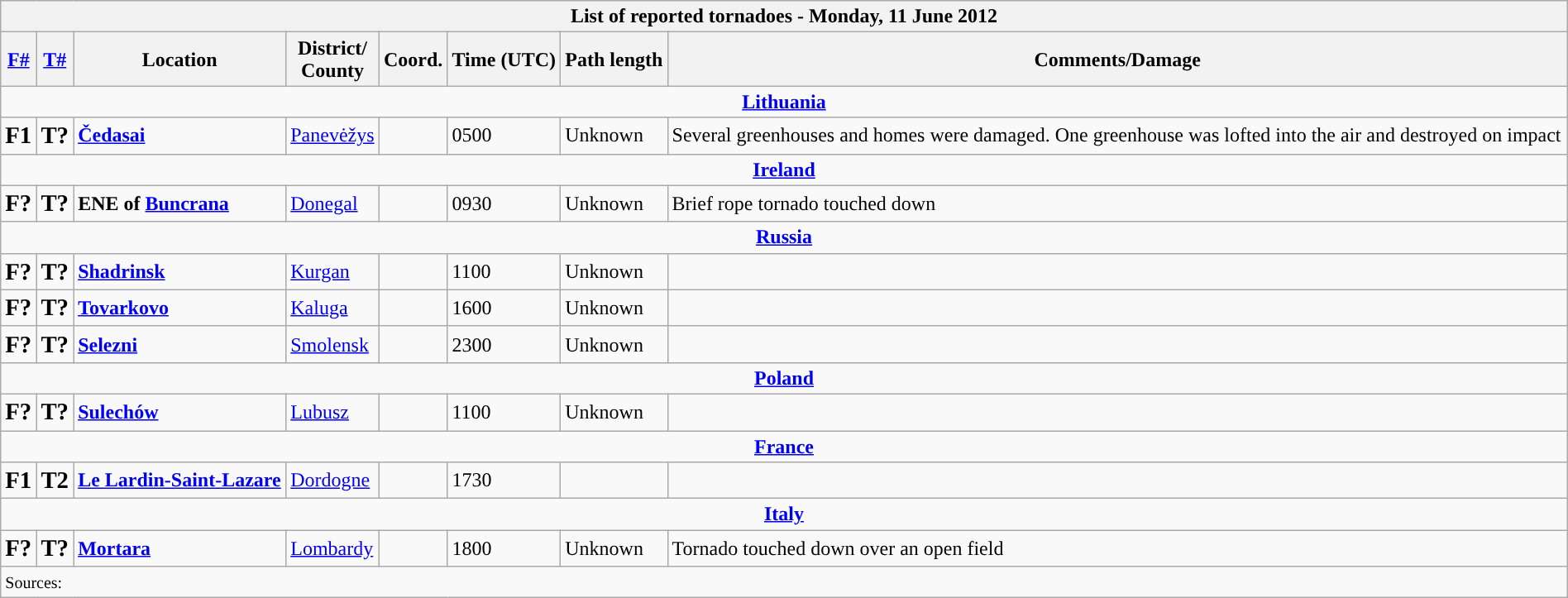<table class="wikitable collapsible" width="100%">
<tr>
<th colspan="8">List of reported tornadoes - Monday, 11 June 2012</th>
</tr>
<tr>
<th><a href='#'>F#</a></th>
<th><a href='#'>T#</a></th>
<th>Location</th>
<th>District/<br>County</th>
<th>Coord.</th>
<th>Time (UTC)</th>
<th>Path length</th>
<th>Comments/Damage</th>
</tr>
<tr>
<td colspan="8" align=center><strong><a href='#'>Lithuania</a></strong></td>
</tr>
<tr>
<td><big><strong>F1</strong></big></td>
<td><big><strong>T?</strong></big></td>
<td><strong><a href='#'>Čedasai</a></strong></td>
<td><a href='#'>Panevėžys</a></td>
<td></td>
<td>0500</td>
<td>Unknown</td>
<td>Several greenhouses and homes were damaged. One greenhouse was lofted into the air and destroyed on impact</td>
</tr>
<tr>
<td colspan="8" align=center><strong><a href='#'>Ireland</a></strong></td>
</tr>
<tr>
<td><big><strong>F?</strong></big></td>
<td><big><strong>T?</strong></big></td>
<td><strong>ENE of <a href='#'>Buncrana</a></strong></td>
<td><a href='#'>Donegal</a></td>
<td></td>
<td>0930</td>
<td>Unknown</td>
<td>Brief rope tornado touched down</td>
</tr>
<tr>
<td colspan="8" align=center><strong><a href='#'>Russia</a></strong></td>
</tr>
<tr>
<td><big><strong>F?</strong></big></td>
<td><big><strong>T?</strong></big></td>
<td><strong><a href='#'>Shadrinsk</a></strong></td>
<td><a href='#'>Kurgan</a></td>
<td></td>
<td>1100</td>
<td>Unknown</td>
<td></td>
</tr>
<tr>
<td><big><strong>F?</strong></big></td>
<td><big><strong>T?</strong></big></td>
<td><strong><a href='#'>Tovarkovo</a></strong></td>
<td><a href='#'>Kaluga</a></td>
<td></td>
<td>1600</td>
<td>Unknown</td>
<td></td>
</tr>
<tr>
<td><big><strong>F?</strong></big></td>
<td><big><strong>T?</strong></big></td>
<td><strong><a href='#'>Selezni</a></strong></td>
<td><a href='#'>Smolensk</a></td>
<td></td>
<td>2300</td>
<td>Unknown</td>
<td></td>
</tr>
<tr>
<td colspan="8" align=center><strong><a href='#'>Poland</a></strong></td>
</tr>
<tr>
<td><big><strong>F?</strong></big></td>
<td><big><strong>T?</strong></big></td>
<td><strong><a href='#'>Sulechów</a></strong></td>
<td><a href='#'>Lubusz</a></td>
<td></td>
<td>1100</td>
<td>Unknown</td>
<td></td>
</tr>
<tr>
<td colspan="8" align=center><strong><a href='#'>France</a></strong></td>
</tr>
<tr>
<td><big><strong>F1</strong></big></td>
<td><big><strong>T2</strong></big></td>
<td><strong><a href='#'>Le Lardin-Saint-Lazare</a></strong></td>
<td><a href='#'>Dordogne</a></td>
<td></td>
<td>1730</td>
<td></td>
<td></td>
</tr>
<tr>
<td colspan="8" align=center><strong><a href='#'>Italy</a></strong></td>
</tr>
<tr>
<td><big><strong>F?</strong></big></td>
<td><big><strong>T?</strong></big></td>
<td><strong><a href='#'>Mortara</a></strong></td>
<td><a href='#'>Lombardy</a></td>
<td></td>
<td>1800</td>
<td>Unknown</td>
<td>Tornado touched down over an open field</td>
</tr>
<tr>
<td colspan="8"><small>Sources:  </small></td>
</tr>
</table>
